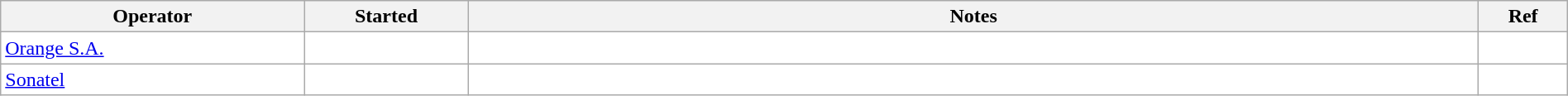<table class="wikitable" style="background: #FFFFFF; width: 100%; white-space: normal;">
<tr>
<th scope="col" width="100px">Operator</th>
<th scope="col" width="20px">Started</th>
<th scope="col" width="350px">Notes</th>
<th scope="col" width="20px">Ref</th>
</tr>
<tr>
<td><a href='#'>Orange S.A.</a></td>
<td></td>
<td></td>
<td></td>
</tr>
<tr>
<td><a href='#'>Sonatel</a></td>
<td></td>
<td></td>
<td></td>
</tr>
</table>
